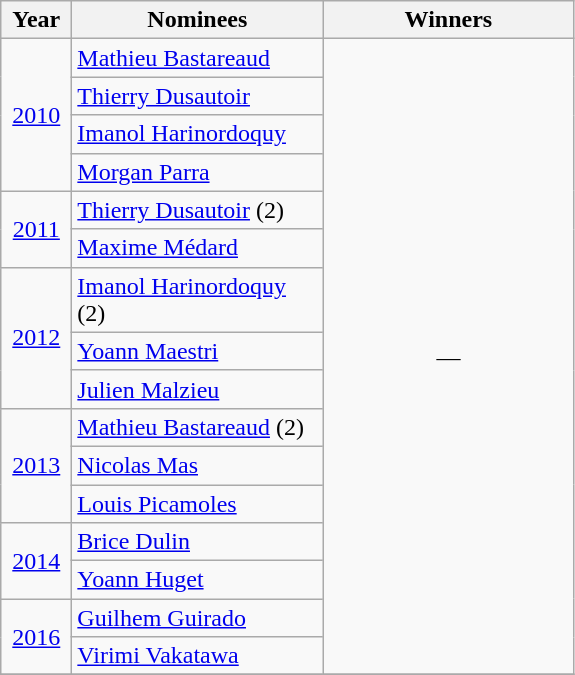<table class="wikitable">
<tr>
<th width=40>Year</th>
<th width=160>Nominees</th>
<th width=160>Winners</th>
</tr>
<tr>
<td align=center rowspan=4><a href='#'>2010</a></td>
<td><a href='#'>Mathieu Bastareaud</a></td>
<td align=center rowspan=16>—</td>
</tr>
<tr>
<td><a href='#'>Thierry Dusautoir</a></td>
</tr>
<tr>
<td><a href='#'>Imanol Harinordoquy</a></td>
</tr>
<tr>
<td><a href='#'>Morgan Parra</a></td>
</tr>
<tr>
<td align=center rowspan=2><a href='#'>2011</a></td>
<td><a href='#'>Thierry Dusautoir</a> (2)</td>
</tr>
<tr>
<td><a href='#'>Maxime Médard</a></td>
</tr>
<tr>
<td align=center rowspan=3><a href='#'>2012</a></td>
<td><a href='#'>Imanol Harinordoquy</a> (2)</td>
</tr>
<tr>
<td><a href='#'>Yoann Maestri</a></td>
</tr>
<tr>
<td><a href='#'>Julien Malzieu</a></td>
</tr>
<tr>
<td align=center rowspan=3><a href='#'>2013</a></td>
<td><a href='#'>Mathieu Bastareaud</a> (2)</td>
</tr>
<tr>
<td><a href='#'>Nicolas Mas</a></td>
</tr>
<tr>
<td><a href='#'>Louis Picamoles</a></td>
</tr>
<tr>
<td align=center rowspan=2><a href='#'>2014</a></td>
<td><a href='#'>Brice Dulin</a></td>
</tr>
<tr>
<td><a href='#'>Yoann Huget</a></td>
</tr>
<tr>
<td align=center rowspan=2><a href='#'>2016</a></td>
<td><a href='#'>Guilhem Guirado</a></td>
</tr>
<tr>
<td><a href='#'>Virimi Vakatawa</a></td>
</tr>
<tr>
</tr>
</table>
